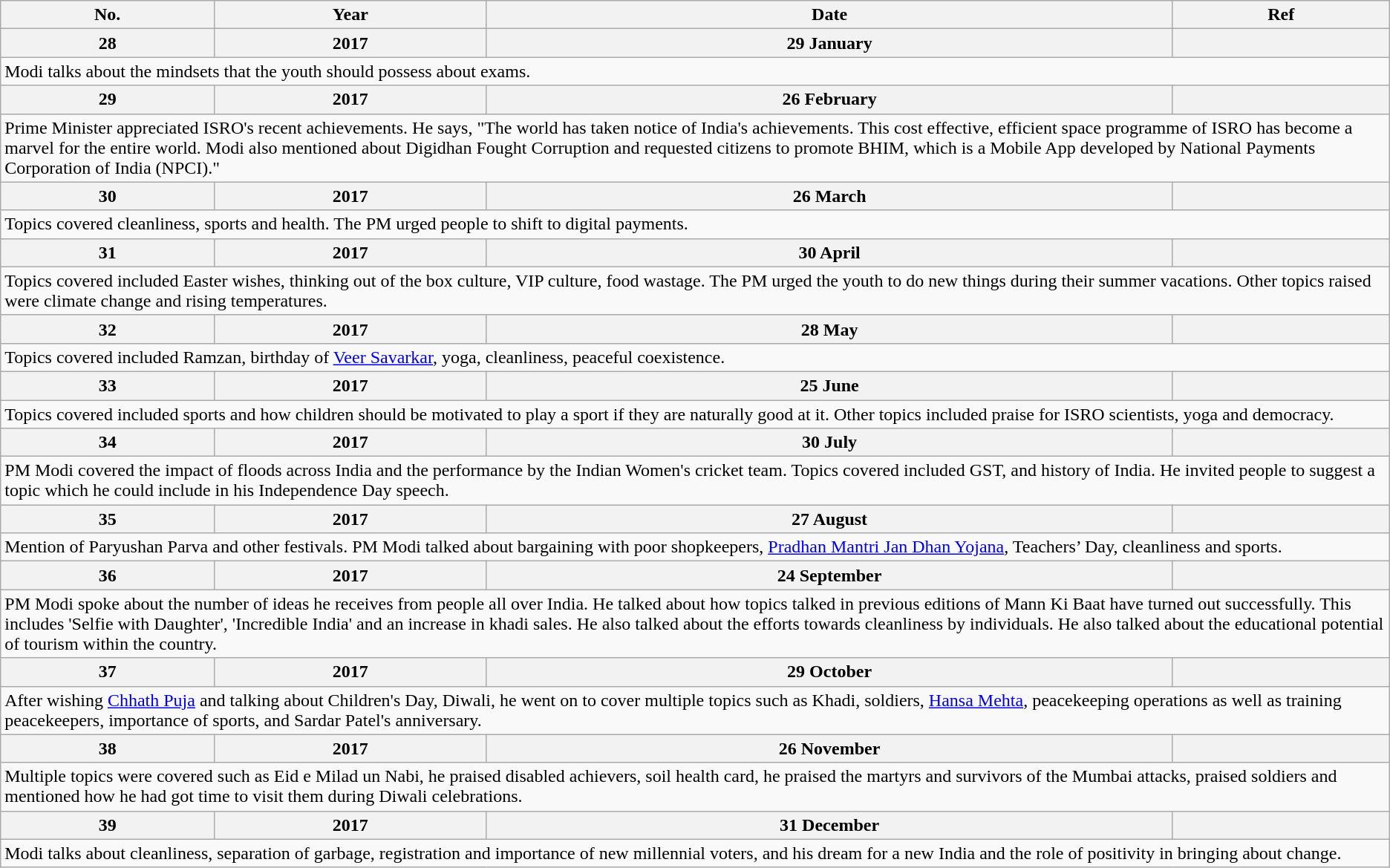<table class="wikitable">
<tr>
<th>No.</th>
<th>Year</th>
<th>Date</th>
<th>Ref</th>
</tr>
<tr bgcolor="#F2F2F2" align="center">
<th>28</th>
<th>2017</th>
<th>29 January</th>
<th></th>
</tr>
<tr>
<td colspan="4">Modi talks about the mindsets that the youth should possess about exams.</td>
</tr>
<tr>
<th>29</th>
<th>2017</th>
<th>26 February</th>
<th></th>
</tr>
<tr>
<td colspan="4">Prime Minister appreciated ISRO's recent achievements. He says, "The world has taken notice of India's achievements. This cost effective, efficient space programme of ISRO has become a marvel for the entire world. Modi also mentioned about Digidhan Fought Corruption and requested citizens to promote BHIM, which is a Mobile App developed by National Payments Corporation of India (NPCI)."</td>
</tr>
<tr>
<th>30</th>
<th>2017</th>
<th>26 March</th>
<th></th>
</tr>
<tr>
<td colspan="4">Topics covered cleanliness, sports and health. The PM urged people to shift to digital payments.</td>
</tr>
<tr>
<th>31</th>
<th>2017</th>
<th>30 April</th>
<th></th>
</tr>
<tr>
<td colspan="4">Topics covered included Easter wishes, thinking out of the box culture, VIP culture, food wastage. The PM urged the youth to do new things during their summer vacations. Other topics raised were climate change and rising temperatures.</td>
</tr>
<tr>
<th>32</th>
<th>2017</th>
<th>28 May</th>
<th></th>
</tr>
<tr>
<td colspan="4">Topics covered included Ramzan, birthday of <a href='#'>Veer Savarkar</a>, yoga, cleanliness, peaceful coexistence.</td>
</tr>
<tr>
<th>33</th>
<th>2017</th>
<th>25 June</th>
<th></th>
</tr>
<tr>
<td colspan="4">Topics covered included sports and how children should be motivated to play a sport if they are naturally good at it. Other topics included praise for ISRO scientists, yoga and democracy.</td>
</tr>
<tr>
<th>34</th>
<th>2017</th>
<th>30 July</th>
<th></th>
</tr>
<tr>
<td colspan="4">PM Modi covered the impact of floods across India and the performance by the Indian Women's cricket team. Topics covered included GST, and history of India. He invited people to suggest a topic which he could include in his Independence Day speech.</td>
</tr>
<tr>
<th>35</th>
<th>2017</th>
<th>27 August</th>
<th></th>
</tr>
<tr>
<td colspan="4">Mention of Paryushan Parva and other festivals. PM Modi talked about bargaining with poor shopkeepers, <a href='#'>Pradhan Mantri Jan Dhan Yojana</a>, Teachers’ Day, cleanliness and sports.</td>
</tr>
<tr>
<th>36</th>
<th>2017</th>
<th>24 September</th>
<th></th>
</tr>
<tr>
<td colspan="4">PM Modi spoke about the number of ideas he receives from people all over India. He talked about how topics talked in previous editions of Mann Ki Baat have turned out successfully. This includes 'Selfie with Daughter', 'Incredible India' and an increase in khadi sales. He also talked about the efforts towards cleanliness by individuals. He also talked about the educational potential of tourism within the country.</td>
</tr>
<tr>
<th>37</th>
<th>2017</th>
<th>29 October</th>
<th></th>
</tr>
<tr>
<td colspan="4">After wishing <a href='#'>Chhath Puja</a> and talking about Children's Day, Diwali, he went on to cover multiple topics such as Khadi, soldiers, <a href='#'>Hansa Mehta</a>, peacekeeping operations as well as training peacekeepers, importance of sports, and Sardar Patel's anniversary.</td>
</tr>
<tr>
<th>38</th>
<th>2017</th>
<th>26 November</th>
<th></th>
</tr>
<tr>
<td colspan="4">Multiple topics were covered such as Eid e Milad un Nabi, he praised disabled achievers, soil health card, he praised the martyrs and survivors of the Mumbai attacks, praised soldiers and mentioned how he had got time to visit them during Diwali celebrations.</td>
</tr>
<tr>
<th>39</th>
<th>2017</th>
<th>31 December</th>
<th></th>
</tr>
<tr>
<td colspan="4">Modi talks about cleanliness, separation of garbage, registration and importance of new millennial voters, and his dream for a new India and the role of positivity in bringing about change.</td>
</tr>
</table>
